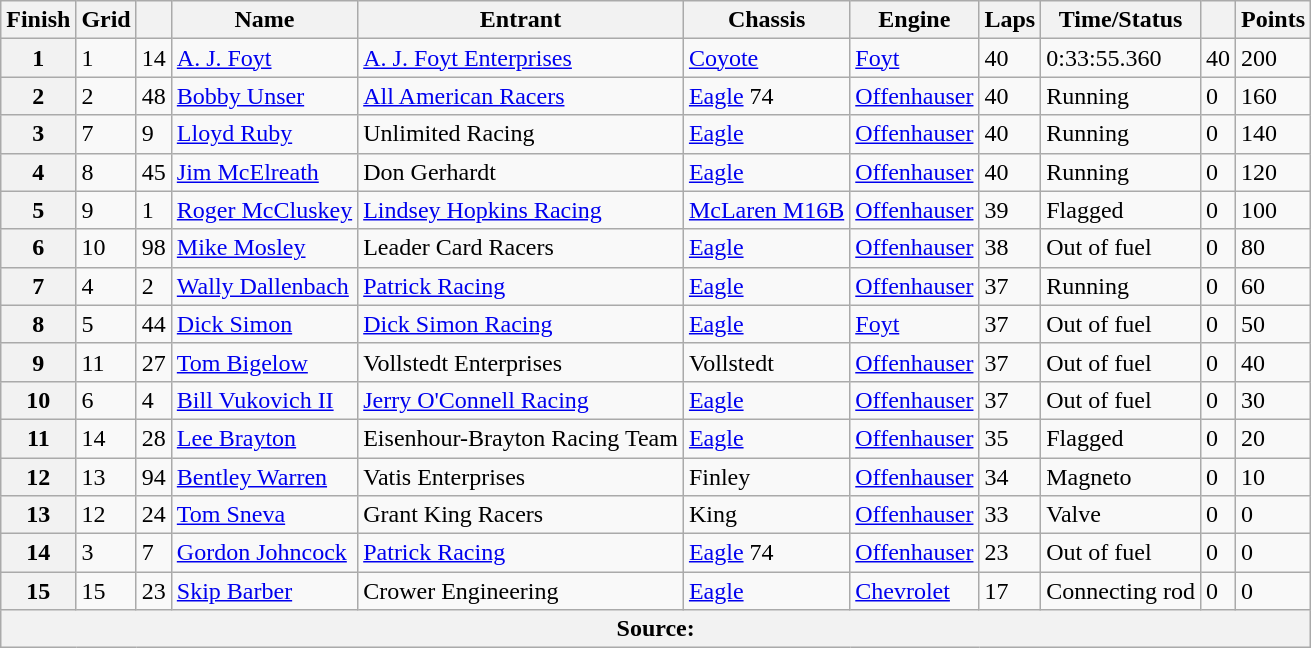<table class="wikitable">
<tr>
<th>Finish</th>
<th>Grid</th>
<th></th>
<th>Name</th>
<th>Entrant</th>
<th>Chassis</th>
<th>Engine</th>
<th>Laps</th>
<th>Time/Status</th>
<th></th>
<th>Points</th>
</tr>
<tr>
<th>1</th>
<td>1</td>
<td>14</td>
<td> <a href='#'>A. J. Foyt</a></td>
<td><a href='#'>A. J. Foyt Enterprises</a></td>
<td><a href='#'>Coyote</a></td>
<td><a href='#'>Foyt</a></td>
<td>40</td>
<td>0:33:55.360</td>
<td>40</td>
<td>200</td>
</tr>
<tr>
<th>2</th>
<td>2</td>
<td>48</td>
<td> <a href='#'>Bobby Unser</a></td>
<td><a href='#'>All American Racers</a></td>
<td><a href='#'>Eagle</a> 74</td>
<td><a href='#'>Offenhauser</a></td>
<td>40</td>
<td>Running</td>
<td>0</td>
<td>160</td>
</tr>
<tr>
<th>3</th>
<td>7</td>
<td>9</td>
<td> <a href='#'>Lloyd Ruby</a></td>
<td>Unlimited Racing</td>
<td><a href='#'>Eagle</a></td>
<td><a href='#'>Offenhauser</a></td>
<td>40</td>
<td>Running</td>
<td>0</td>
<td>140</td>
</tr>
<tr>
<th>4</th>
<td>8</td>
<td>45</td>
<td> <a href='#'>Jim McElreath</a></td>
<td>Don Gerhardt</td>
<td><a href='#'>Eagle</a></td>
<td><a href='#'>Offenhauser</a></td>
<td>40</td>
<td>Running</td>
<td>0</td>
<td>120</td>
</tr>
<tr>
<th>5</th>
<td>9</td>
<td>1</td>
<td> <a href='#'>Roger McCluskey</a></td>
<td><a href='#'>Lindsey Hopkins Racing</a></td>
<td><a href='#'>McLaren M16B</a></td>
<td><a href='#'>Offenhauser</a></td>
<td>39</td>
<td>Flagged</td>
<td>0</td>
<td>100</td>
</tr>
<tr>
<th>6</th>
<td>10</td>
<td>98</td>
<td> <a href='#'>Mike Mosley</a></td>
<td>Leader Card Racers</td>
<td><a href='#'>Eagle</a></td>
<td><a href='#'>Offenhauser</a></td>
<td>38</td>
<td>Out of fuel</td>
<td>0</td>
<td>80</td>
</tr>
<tr>
<th>7</th>
<td>4</td>
<td>2</td>
<td> <a href='#'>Wally Dallenbach</a></td>
<td><a href='#'>Patrick Racing</a></td>
<td><a href='#'>Eagle</a></td>
<td><a href='#'>Offenhauser</a></td>
<td>37</td>
<td>Running</td>
<td>0</td>
<td>60</td>
</tr>
<tr>
<th>8</th>
<td>5</td>
<td>44</td>
<td> <a href='#'>Dick Simon</a></td>
<td><a href='#'>Dick Simon Racing</a></td>
<td><a href='#'>Eagle</a></td>
<td><a href='#'>Foyt</a></td>
<td>37</td>
<td>Out of fuel</td>
<td>0</td>
<td>50</td>
</tr>
<tr>
<th>9</th>
<td>11</td>
<td>27</td>
<td> <a href='#'>Tom Bigelow</a></td>
<td>Vollstedt Enterprises</td>
<td>Vollstedt</td>
<td><a href='#'>Offenhauser</a></td>
<td>37</td>
<td>Out of fuel</td>
<td>0</td>
<td>40</td>
</tr>
<tr>
<th>10</th>
<td>6</td>
<td>4</td>
<td> <a href='#'>Bill Vukovich II</a></td>
<td><a href='#'>Jerry O'Connell Racing</a></td>
<td><a href='#'>Eagle</a></td>
<td><a href='#'>Offenhauser</a></td>
<td>37</td>
<td>Out of fuel</td>
<td>0</td>
<td>30</td>
</tr>
<tr>
<th>11</th>
<td>14</td>
<td>28</td>
<td> <a href='#'>Lee Brayton</a></td>
<td>Eisenhour-Brayton Racing Team</td>
<td><a href='#'>Eagle</a></td>
<td><a href='#'>Offenhauser</a></td>
<td>35</td>
<td>Flagged</td>
<td>0</td>
<td>20</td>
</tr>
<tr>
<th>12</th>
<td>13</td>
<td>94</td>
<td> <a href='#'>Bentley Warren</a></td>
<td>Vatis Enterprises</td>
<td>Finley</td>
<td><a href='#'>Offenhauser</a></td>
<td>34</td>
<td>Magneto</td>
<td>0</td>
<td>10</td>
</tr>
<tr>
<th>13</th>
<td>12</td>
<td>24</td>
<td> <a href='#'>Tom Sneva</a></td>
<td>Grant King Racers</td>
<td>King</td>
<td><a href='#'>Offenhauser</a></td>
<td>33</td>
<td>Valve</td>
<td>0</td>
<td>0</td>
</tr>
<tr>
<th>14</th>
<td>3</td>
<td>7</td>
<td> <a href='#'>Gordon Johncock</a></td>
<td><a href='#'>Patrick Racing</a></td>
<td><a href='#'>Eagle</a> 74</td>
<td><a href='#'>Offenhauser</a></td>
<td>23</td>
<td>Out of fuel</td>
<td>0</td>
<td>0</td>
</tr>
<tr>
<th>15</th>
<td>15</td>
<td>23</td>
<td> <a href='#'>Skip Barber</a></td>
<td>Crower Engineering</td>
<td><a href='#'>Eagle</a></td>
<td><a href='#'>Chevrolet</a></td>
<td>17</td>
<td>Connecting rod</td>
<td>0</td>
<td>0</td>
</tr>
<tr>
<th colspan=11>Source:</th>
</tr>
</table>
